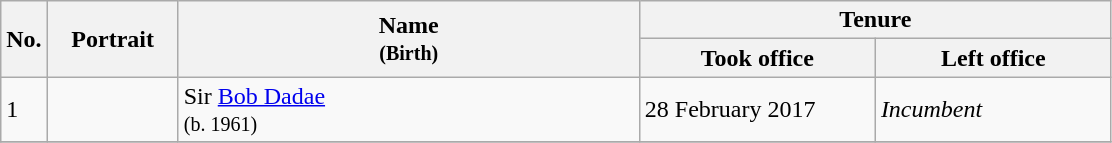<table class="wikitable">
<tr>
<th scope="col" style="width:20px;" rowspan="2">No.</th>
<th scope="col" style="width:80px;" rowspan="2">Portrait</th>
<th scope="col" style="width:300px;" rowspan="2">Name<br><small>(Birth)</small></th>
<th scope="col" style="width:300px;" colspan="2">Tenure</th>
</tr>
<tr>
<th scope="col" style="width:150px;">Took office</th>
<th scope="col" style="width:150px;">Left office</th>
</tr>
<tr>
<td>1</td>
<td style="text-align: center;"></td>
<td>Sir <a href='#'>Bob Dadae</a><br><small>(b. 1961)</small></td>
<td>28 February 2017</td>
<td><em>Incumbent</em></td>
</tr>
<tr>
</tr>
</table>
